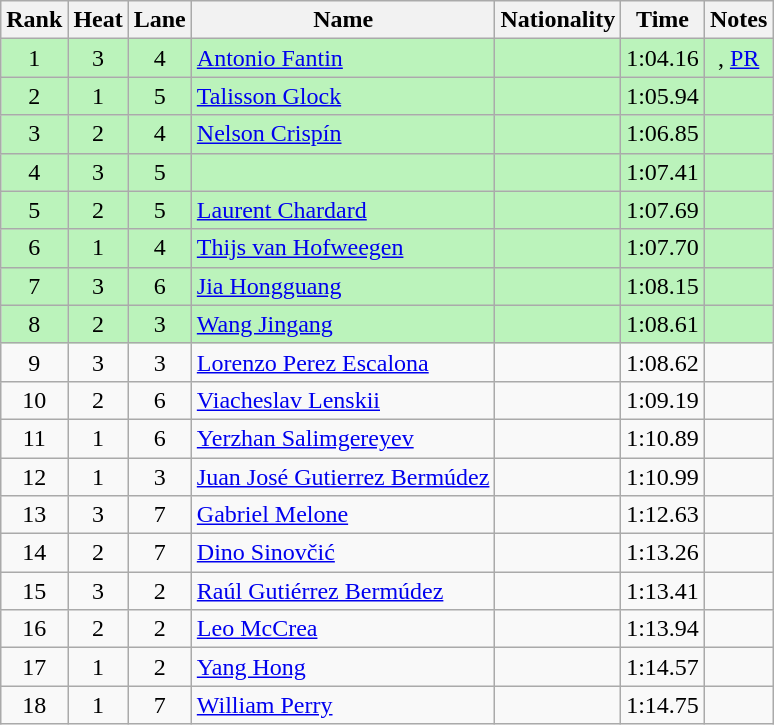<table class="wikitable sortable" style="text-align:center">
<tr>
<th>Rank</th>
<th>Heat</th>
<th>Lane</th>
<th>Name</th>
<th>Nationality</th>
<th>Time</th>
<th>Notes</th>
</tr>
<tr bgcolor=bbf3bb>
<td>1</td>
<td>3</td>
<td>4</td>
<td align=left><a href='#'>Antonio Fantin</a></td>
<td align=left></td>
<td>1:04.16</td>
<td>, <a href='#'>PR</a></td>
</tr>
<tr bgcolor=bbf3bb>
<td>2</td>
<td>1</td>
<td>5</td>
<td align=left><a href='#'>Talisson Glock</a></td>
<td align=left></td>
<td>1:05.94</td>
<td></td>
</tr>
<tr bgcolor=bbf3bb>
<td>3</td>
<td>2</td>
<td>4</td>
<td align=left><a href='#'>Nelson Crispín</a></td>
<td align=left></td>
<td>1:06.85</td>
<td></td>
</tr>
<tr bgcolor=bbf3bb>
<td>4</td>
<td>3</td>
<td>5</td>
<td align=left></td>
<td align=left></td>
<td>1:07.41</td>
<td></td>
</tr>
<tr bgcolor=bbf3bb>
<td>5</td>
<td>2</td>
<td>5</td>
<td align=left><a href='#'>Laurent Chardard</a></td>
<td align=left></td>
<td>1:07.69</td>
<td></td>
</tr>
<tr bgcolor=bbf3bb>
<td>6</td>
<td>1</td>
<td>4</td>
<td align=left><a href='#'>Thijs van Hofweegen</a></td>
<td align=left></td>
<td>1:07.70</td>
<td></td>
</tr>
<tr bgcolor=bbf3bb>
<td>7</td>
<td>3</td>
<td>6</td>
<td align=left><a href='#'>Jia Hongguang</a></td>
<td align=left></td>
<td>1:08.15</td>
<td></td>
</tr>
<tr bgcolor=bbf3bb>
<td>8</td>
<td>2</td>
<td>3</td>
<td align=left><a href='#'>Wang Jingang</a></td>
<td align=left></td>
<td>1:08.61</td>
<td></td>
</tr>
<tr>
<td>9</td>
<td>3</td>
<td>3</td>
<td align=left><a href='#'>Lorenzo Perez Escalona</a></td>
<td align=left></td>
<td>1:08.62</td>
<td></td>
</tr>
<tr>
<td>10</td>
<td>2</td>
<td>6</td>
<td align=left><a href='#'>Viacheslav Lenskii</a></td>
<td align=left></td>
<td>1:09.19</td>
<td></td>
</tr>
<tr>
<td>11</td>
<td>1</td>
<td>6</td>
<td align=left><a href='#'>Yerzhan Salimgereyev</a></td>
<td align=left></td>
<td>1:10.89</td>
<td></td>
</tr>
<tr>
<td>12</td>
<td>1</td>
<td>3</td>
<td align=left><a href='#'>Juan José Gutierrez Bermúdez</a></td>
<td align=left></td>
<td>1:10.99</td>
<td></td>
</tr>
<tr>
<td>13</td>
<td>3</td>
<td>7</td>
<td align=left><a href='#'>Gabriel Melone</a></td>
<td align=left></td>
<td>1:12.63</td>
<td></td>
</tr>
<tr>
<td>14</td>
<td>2</td>
<td>7</td>
<td align=left><a href='#'>Dino Sinovčić</a></td>
<td align=left></td>
<td>1:13.26</td>
<td></td>
</tr>
<tr>
<td>15</td>
<td>3</td>
<td>2</td>
<td align=left><a href='#'>Raúl Gutiérrez Bermúdez</a></td>
<td align=left></td>
<td>1:13.41</td>
<td></td>
</tr>
<tr>
<td>16</td>
<td>2</td>
<td>2</td>
<td align=left><a href='#'>Leo McCrea</a></td>
<td align=left></td>
<td>1:13.94</td>
<td></td>
</tr>
<tr>
<td>17</td>
<td>1</td>
<td>2</td>
<td align=left><a href='#'>Yang Hong</a></td>
<td align=left></td>
<td>1:14.57</td>
<td></td>
</tr>
<tr>
<td>18</td>
<td>1</td>
<td>7</td>
<td align=left><a href='#'>William Perry</a></td>
<td align=left></td>
<td>1:14.75</td>
<td></td>
</tr>
</table>
